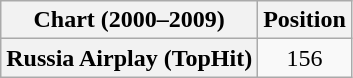<table class="wikitable plainrowheaders" style="text-align:center">
<tr>
<th scope="col">Chart (2000–2009)</th>
<th scope="col">Position</th>
</tr>
<tr>
<th scope="row">Russia Airplay (TopHit)</th>
<td>156</td>
</tr>
</table>
